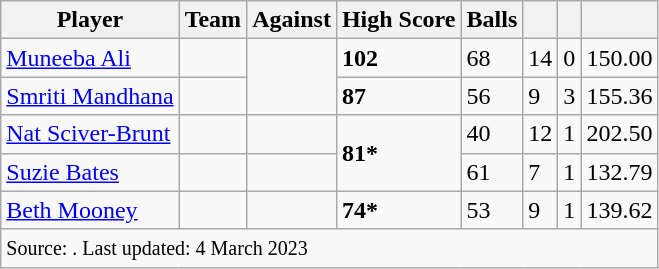<table class="wikitable sortable" style="text-align:left">
<tr>
<th class="unsortable">Player</th>
<th>Team</th>
<th>Against</th>
<th>High Score</th>
<th>Balls</th>
<th></th>
<th></th>
<th></th>
</tr>
<tr>
<td style="text-align:left"><a href='#'>Muneeba Ali</a></td>
<td></td>
<td rowspan=2></td>
<td><strong>102</strong></td>
<td>68</td>
<td>14</td>
<td>0</td>
<td>150.00</td>
</tr>
<tr>
<td style="text-align:left"><a href='#'>Smriti Mandhana</a></td>
<td></td>
<td><strong>87</strong></td>
<td>56</td>
<td>9</td>
<td>3</td>
<td>155.36</td>
</tr>
<tr>
<td style="text-align:left"><a href='#'>Nat Sciver-Brunt</a></td>
<td></td>
<td></td>
<td rowspan=2><strong>81*</strong></td>
<td>40</td>
<td>12</td>
<td>1</td>
<td>202.50</td>
</tr>
<tr>
<td style="text-align:left"><a href='#'>Suzie Bates</a></td>
<td></td>
<td></td>
<td>61</td>
<td>7</td>
<td>1</td>
<td>132.79</td>
</tr>
<tr>
<td style="text-align:left"><a href='#'>Beth Mooney</a></td>
<td></td>
<td></td>
<td><strong>74*</strong></td>
<td>53</td>
<td>9</td>
<td>1</td>
<td>139.62</td>
</tr>
<tr class = "sortbottom">
<td colspan="8"><small> Source: . Last updated: 4 March 2023</small></td>
</tr>
</table>
